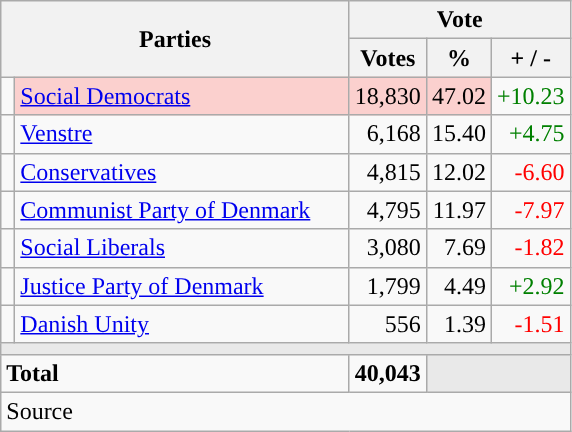<table class="wikitable" style="text-align:right;">
<tr>
<th style="text-align:centre;" rowspan="2" colspan="2" width="225">Parties</th>
<th colspan="3">Vote</th>
</tr>
<tr>
<th width="15">Votes</th>
<th width="15">%</th>
<th width="15">+ / -</th>
</tr>
<tr>
<td width="2" style="color:inherit;background:"></td>
<td bgcolor=#fbd0ce  align="left"><a href='#'>Social Democrats</a></td>
<td bgcolor=#fbd0ce>18,830</td>
<td bgcolor=#fbd0ce>47.02</td>
<td style=color:green;>+10.23</td>
</tr>
<tr>
<td width="2" style="color:inherit;background:"></td>
<td align="left"><a href='#'>Venstre</a></td>
<td>6,168</td>
<td>15.40</td>
<td style=color:green;>+4.75</td>
</tr>
<tr>
<td width="2" style="color:inherit;background:"></td>
<td align="left"><a href='#'>Conservatives</a></td>
<td>4,815</td>
<td>12.02</td>
<td style=color:red;>-6.60</td>
</tr>
<tr>
<td width="2" style="color:inherit;background:"></td>
<td align="left"><a href='#'>Communist Party of Denmark</a></td>
<td>4,795</td>
<td>11.97</td>
<td style=color:red;>-7.97</td>
</tr>
<tr>
<td width="2" style="color:inherit;background:"></td>
<td align="left"><a href='#'>Social Liberals</a></td>
<td>3,080</td>
<td>7.69</td>
<td style=color:red;>-1.82</td>
</tr>
<tr>
<td width="2" style="color:inherit;background:"></td>
<td align="left"><a href='#'>Justice Party of Denmark</a></td>
<td>1,799</td>
<td>4.49</td>
<td style=color:green;>+2.92</td>
</tr>
<tr>
<td width="2" style="color:inherit;background:"></td>
<td align="left"><a href='#'>Danish Unity</a></td>
<td>556</td>
<td>1.39</td>
<td style=color:red;>-1.51</td>
</tr>
<tr>
<td colspan="7" bgcolor="#E9E9E9"></td>
</tr>
<tr>
<td align="left" colspan="2"><strong>Total</strong></td>
<td><strong>40,043</strong></td>
<td bgcolor="#E9E9E9" colspan="2"></td>
</tr>
<tr>
<td align="left" colspan="6">Source</td>
</tr>
</table>
